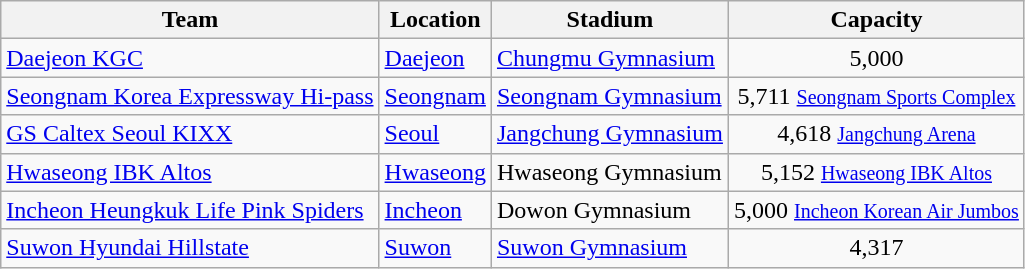<table class="wikitable sortable" style="text-align: left;">
<tr>
<th>Team</th>
<th>Location</th>
<th>Stadium</th>
<th>Capacity</th>
</tr>
<tr>
<td><a href='#'>Daejeon KGC</a></td>
<td><a href='#'>Daejeon</a></td>
<td><a href='#'>Chungmu Gymnasium</a></td>
<td align="center">5,000 <small> </small></td>
</tr>
<tr>
<td><a href='#'>Seongnam Korea Expressway Hi-pass</a></td>
<td><a href='#'>Seongnam</a></td>
<td><a href='#'>Seongnam Gymnasium</a></td>
<td align="center">5,711 <small> <a href='#'>Seongnam Sports Complex</a> </small></td>
</tr>
<tr>
<td><a href='#'>GS Caltex Seoul KIXX</a></td>
<td><a href='#'>Seoul</a></td>
<td><a href='#'>Jangchung Gymnasium</a></td>
<td align="center">4,618 <small> <a href='#'>Jangchung Arena</a></small></td>
</tr>
<tr>
<td><a href='#'>Hwaseong IBK Altos</a></td>
<td><a href='#'>Hwaseong</a></td>
<td>Hwaseong Gymnasium</td>
<td align="center">5,152 <small> <a href='#'>Hwaseong IBK Altos</a></small></td>
</tr>
<tr>
<td><a href='#'>Incheon Heungkuk Life Pink Spiders</a></td>
<td><a href='#'>Incheon</a></td>
<td>Dowon Gymnasium</td>
<td align="center">5,000 <small> <a href='#'>Incheon Korean Air Jumbos</a> </small></td>
</tr>
<tr>
<td><a href='#'>Suwon Hyundai Hillstate</a></td>
<td><a href='#'>Suwon</a></td>
<td><a href='#'>Suwon Gymnasium</a></td>
<td align="center">4,317 <small> </small></td>
</tr>
</table>
